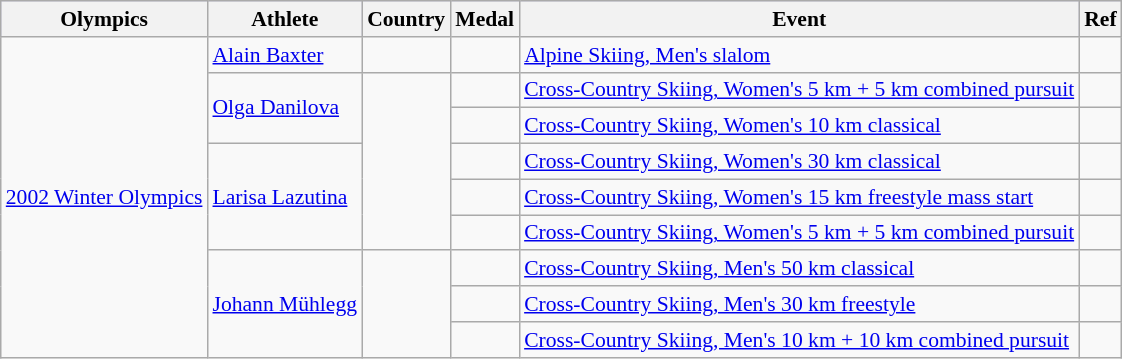<table class="wikitable sortable" style="font-size:90%;">
<tr style="background:#ccccff; class="sortable">
<th>Olympics</th>
<th>Athlete</th>
<th>Country</th>
<th>Medal</th>
<th>Event</th>
<th>Ref</th>
</tr>
<tr>
<td rowspan="9"><a href='#'>2002 Winter Olympics</a></td>
<td><a href='#'>Alain Baxter</a></td>
<td></td>
<td></td>
<td><a href='#'>Alpine Skiing, Men's slalom</a></td>
<td></td>
</tr>
<tr>
<td rowspan="2"><a href='#'>Olga Danilova</a></td>
<td rowspan="5"></td>
<td></td>
<td><a href='#'>Cross-Country Skiing, Women's 5 km + 5 km combined pursuit</a></td>
<td></td>
</tr>
<tr>
<td></td>
<td><a href='#'>Cross-Country Skiing, Women's 10 km classical</a></td>
<td></td>
</tr>
<tr>
<td rowspan="3"><a href='#'>Larisa Lazutina</a></td>
<td></td>
<td><a href='#'>Cross-Country Skiing, Women's 30 km classical</a></td>
<td></td>
</tr>
<tr>
<td></td>
<td><a href='#'>Cross-Country Skiing, Women's 15 km freestyle mass start</a></td>
<td></td>
</tr>
<tr>
<td></td>
<td><a href='#'>Cross-Country Skiing, Women's 5 km + 5 km combined pursuit</a></td>
<td></td>
</tr>
<tr>
<td rowspan=3><a href='#'>Johann Mühlegg</a></td>
<td rowspan=3></td>
<td></td>
<td><a href='#'>Cross-Country Skiing, Men's 50 km classical</a></td>
<td></td>
</tr>
<tr>
<td></td>
<td><a href='#'>Cross-Country Skiing, Men's 30 km freestyle</a></td>
<td></td>
</tr>
<tr>
<td></td>
<td><a href='#'>Cross-Country Skiing, Men's 10 km + 10 km combined pursuit</a></td>
<td></td>
</tr>
</table>
